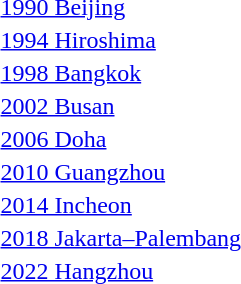<table>
<tr>
<td><a href='#'>1990 Beijing</a></td>
<td></td>
<td></td>
<td></td>
</tr>
<tr>
<td><a href='#'>1994 Hiroshima</a></td>
<td></td>
<td></td>
<td></td>
</tr>
<tr>
<td><a href='#'>1998 Bangkok</a></td>
<td></td>
<td></td>
<td></td>
</tr>
<tr>
<td><a href='#'>2002 Busan</a></td>
<td></td>
<td></td>
<td></td>
</tr>
<tr>
<td><a href='#'>2006 Doha</a></td>
<td></td>
<td></td>
<td></td>
</tr>
<tr>
<td><a href='#'>2010 Guangzhou</a></td>
<td></td>
<td></td>
<td></td>
</tr>
<tr>
<td><a href='#'>2014 Incheon</a></td>
<td></td>
<td></td>
<td></td>
</tr>
<tr>
<td><a href='#'>2018 Jakarta–Palembang</a></td>
<td></td>
<td></td>
<td></td>
</tr>
<tr>
<td><a href='#'>2022 Hangzhou</a></td>
<td></td>
<td></td>
<td></td>
</tr>
</table>
